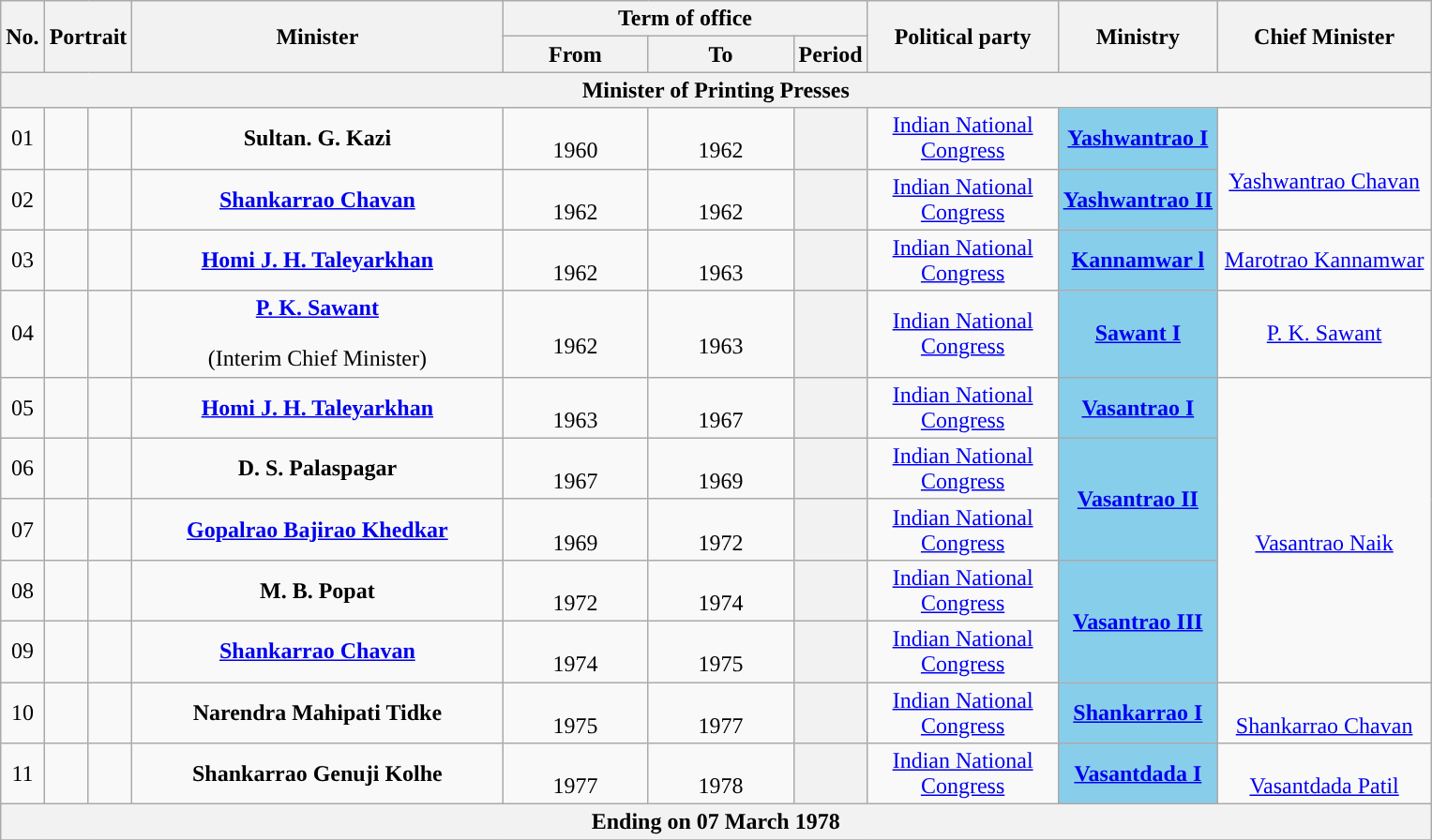<table class="wikitable" style="text-align:center">
<tr>
<th rowspan="2">No.</th>
<th rowspan="2" colspan="2">Portrait</th>
<th rowspan="2" style="width:16em">Minister<br></th>
<th colspan="3">Term of office</th>
<th rowspan="2" style="width:8em">Political party</th>
<th rowspan="2">Ministry</th>
<th rowspan="2" style="width:9em">Chief Minister</th>
</tr>
<tr>
<th style="width:6em">From</th>
<th style="width:6em">To</th>
<th>Period</th>
</tr>
<tr>
<th colspan="10">Minister of Printing Presses</th>
</tr>
<tr>
<td>01</td>
<td style="color:inherit;background:"></td>
<td></td>
<td><strong>Sultan. G. Kazi</strong> <br> </td>
<td><br>1960</td>
<td><br>1962</td>
<th></th>
<td><a href='#'>Indian National Congress</a></td>
<td bgcolor="#87CEEB"><a href='#'><strong>Yashwantrao I</strong></a></td>
<td rowspan="2"> <br><a href='#'>Yashwantrao Chavan</a></td>
</tr>
<tr>
<td>02</td>
<td style="color:inherit;background:"></td>
<td></td>
<td><strong><a href='#'>Shankarrao Chavan</a></strong> <br> </td>
<td><br>1962</td>
<td><br>1962</td>
<th></th>
<td><a href='#'>Indian National Congress</a></td>
<td bgcolor="#87CEEB"><a href='#'><strong>Yashwantrao II</strong></a></td>
</tr>
<tr>
<td>03</td>
<td style="color:inherit;background:"></td>
<td></td>
<td><strong><a href='#'>Homi J. H. Taleyarkhan</a></strong> <br> </td>
<td><br>1962</td>
<td><br>1963</td>
<th></th>
<td><a href='#'>Indian National Congress</a></td>
<td bgcolor="#87CEEB"><a href='#'><strong>Kannamwar l</strong></a></td>
<td><a href='#'>Marotrao Kannamwar</a></td>
</tr>
<tr>
<td>04</td>
<td style="color:inherit;background:"></td>
<td></td>
<td><strong><a href='#'>P. K. Sawant</a></strong> <br>  <br>(Interim Chief Minister)</td>
<td><br>1962</td>
<td><br>1963</td>
<th></th>
<td><a href='#'>Indian National Congress</a></td>
<td bgcolor="#87CEEB"><a href='#'><strong>Sawant I</strong></a></td>
<td><a href='#'>P. K. Sawant</a></td>
</tr>
<tr>
<td>05</td>
<td style="color:inherit;background:"></td>
<td></td>
<td><strong><a href='#'>Homi J. H. Taleyarkhan</a></strong> <br> </td>
<td><br>1963</td>
<td><br>1967</td>
<th></th>
<td><a href='#'>Indian National Congress</a></td>
<td bgcolor="#87CEEB"><a href='#'><strong>Vasantrao I</strong></a></td>
<td rowspan="5"><br><a href='#'>Vasantrao Naik</a></td>
</tr>
<tr>
<td>06</td>
<td style="color:inherit;background:"></td>
<td></td>
<td><strong>D. S. Palaspagar</strong> <br> </td>
<td><br>1967</td>
<td><br>1969</td>
<th></th>
<td><a href='#'>Indian National Congress</a></td>
<td rowspan="2" bgcolor="#87CEEB"><a href='#'><strong>Vasantrao II</strong></a></td>
</tr>
<tr>
<td>07</td>
<td style="color:inherit;background:"></td>
<td></td>
<td><strong><a href='#'>Gopalrao Bajirao Khedkar</a></strong> <br> </td>
<td><br>1969</td>
<td><br>1972</td>
<th></th>
<td><a href='#'>Indian National Congress</a></td>
</tr>
<tr>
<td>08</td>
<td style="color:inherit;background:"></td>
<td></td>
<td><strong>M. B. Popat</strong> <br> </td>
<td><br>1972</td>
<td><br>1974</td>
<th></th>
<td><a href='#'>Indian National Congress</a></td>
<td rowspan="2" bgcolor="#87CEEB"><a href='#'><strong>Vasantrao III</strong></a></td>
</tr>
<tr>
<td>09</td>
<td style="color:inherit;background:"></td>
<td></td>
<td><strong><a href='#'>Shankarrao Chavan</a></strong> <br> </td>
<td><br>1974</td>
<td><br>1975</td>
<th></th>
<td><a href='#'>Indian National Congress</a></td>
</tr>
<tr>
<td>10</td>
<td style="color:inherit;background:"></td>
<td></td>
<td><strong>Narendra Mahipati Tidke</strong> <br> </td>
<td><br>1975</td>
<td><br>1977</td>
<th></th>
<td><a href='#'>Indian National Congress</a></td>
<td rowspan="1" bgcolor="#87CEEB"><a href='#'><strong>Shankarrao I</strong></a></td>
<td rowspan="1"><br><a href='#'>Shankarrao Chavan</a></td>
</tr>
<tr>
<td>11</td>
<td style="color:inherit;background:"></td>
<td></td>
<td><strong>Shankarrao Genuji Kolhe</strong> <br> </td>
<td><br>1977</td>
<td><br>1978</td>
<th></th>
<td><a href='#'>Indian National Congress</a></td>
<td rowspan="1" bgcolor="#88CEEB"><a href='#'><strong>Vasantdada I</strong></a></td>
<td rowspan="1"><br><a href='#'>Vasantdada Patil</a></td>
</tr>
<tr>
<th colspan="10">Ending on 07 March 1978</th>
</tr>
<tr>
</tr>
</table>
